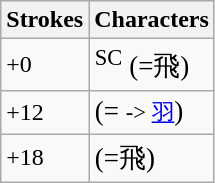<table class="wikitable">
<tr>
<th>Strokes</th>
<th>Characters</th>
</tr>
<tr>
<td>+0</td>
<td style="font-size: large;"> <sup>SC</sup> (=飛)</td>
</tr>
<tr>
<td>+12</td>
<td style="font-size: large;"> (= <small>-> <a href='#'>羽</a></small>)</td>
</tr>
<tr>
<td>+18</td>
<td style="font-size: large;"> (=飛)</td>
</tr>
</table>
